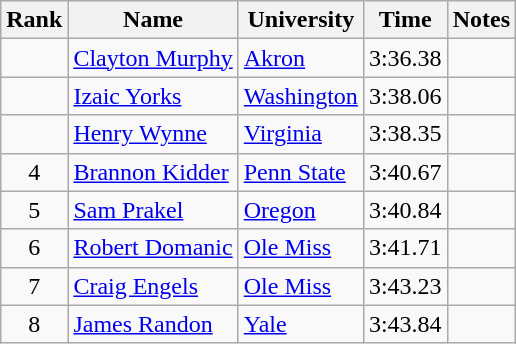<table class="wikitable sortable" style="text-align:center">
<tr>
<th>Rank</th>
<th>Name</th>
<th>University</th>
<th>Time</th>
<th>Notes</th>
</tr>
<tr>
<td></td>
<td align=left><a href='#'>Clayton Murphy</a></td>
<td align=left><a href='#'>Akron</a></td>
<td>3:36.38</td>
<td></td>
</tr>
<tr>
<td></td>
<td align=left><a href='#'>Izaic Yorks</a></td>
<td align=left><a href='#'>Washington</a></td>
<td>3:38.06</td>
<td></td>
</tr>
<tr>
<td></td>
<td align=left><a href='#'>Henry Wynne</a></td>
<td align=left><a href='#'>Virginia</a></td>
<td>3:38.35</td>
<td></td>
</tr>
<tr>
<td>4</td>
<td align=left><a href='#'>Brannon Kidder</a></td>
<td align=left><a href='#'>Penn State</a></td>
<td>3:40.67</td>
<td></td>
</tr>
<tr>
<td>5</td>
<td align=left><a href='#'>Sam Prakel</a></td>
<td align=left><a href='#'>Oregon</a></td>
<td>3:40.84</td>
<td></td>
</tr>
<tr>
<td>6</td>
<td align=left><a href='#'>Robert Domanic</a></td>
<td align=left><a href='#'>Ole Miss</a></td>
<td>3:41.71</td>
<td></td>
</tr>
<tr>
<td>7</td>
<td align=left><a href='#'>Craig Engels</a></td>
<td align=left><a href='#'>Ole Miss</a></td>
<td>3:43.23</td>
<td></td>
</tr>
<tr>
<td>8</td>
<td align=left><a href='#'>James Randon</a></td>
<td align=left><a href='#'>Yale</a></td>
<td>3:43.84</td>
<td></td>
</tr>
</table>
